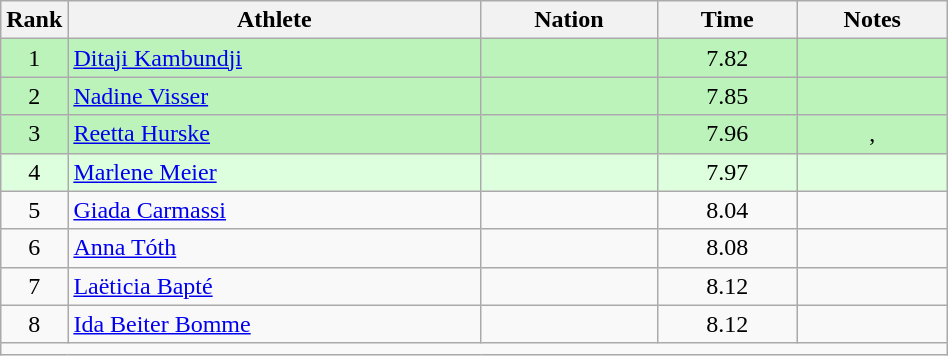<table class="wikitable sortable" style="text-align:center;width: 50%;">
<tr>
<th scope="col" style="width: 10px;">Rank</th>
<th scope="col">Athlete</th>
<th scope="col">Nation</th>
<th scope="col">Time</th>
<th scope="col">Notes</th>
</tr>
<tr bgcolor=bbf3bb>
<td>1</td>
<td align=left><a href='#'>Ditaji Kambundji</a></td>
<td align=left></td>
<td>7.82</td>
<td></td>
</tr>
<tr bgcolor=bbf3bb>
<td>2</td>
<td align=left><a href='#'>Nadine Visser</a></td>
<td align=left></td>
<td>7.85</td>
<td></td>
</tr>
<tr bgcolor=bbf3bb>
<td>3</td>
<td align=left><a href='#'>Reetta Hurske</a></td>
<td align=left></td>
<td>7.96</td>
<td>, </td>
</tr>
<tr bgcolor=ddffdd>
<td>4</td>
<td align=left><a href='#'>Marlene Meier</a></td>
<td align=left></td>
<td>7.97</td>
<td></td>
</tr>
<tr>
<td>5</td>
<td align=left><a href='#'>Giada Carmassi</a></td>
<td align=left></td>
<td>8.04</td>
<td></td>
</tr>
<tr>
<td>6</td>
<td align=left><a href='#'>Anna Tóth</a></td>
<td align=left></td>
<td>8.08</td>
<td></td>
</tr>
<tr>
<td>7</td>
<td align=left><a href='#'>Laëticia Bapté</a></td>
<td align=left></td>
<td>8.12 </td>
<td></td>
</tr>
<tr>
<td>8</td>
<td align=left><a href='#'>Ida Beiter Bomme</a></td>
<td align=left></td>
<td>8.12 </td>
<td></td>
</tr>
<tr class="sortbottom">
<td colspan="5"></td>
</tr>
</table>
